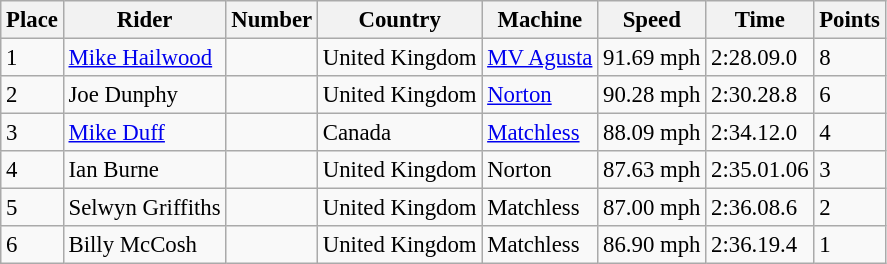<table class="wikitable" style="font-size: 95%;">
<tr>
<th>Place</th>
<th>Rider</th>
<th>Number</th>
<th>Country</th>
<th>Machine</th>
<th>Speed</th>
<th>Time</th>
<th>Points</th>
</tr>
<tr>
<td>1</td>
<td> <a href='#'>Mike Hailwood</a></td>
<td></td>
<td>United Kingdom</td>
<td><a href='#'>MV Agusta</a></td>
<td>91.69 mph</td>
<td>2:28.09.0</td>
<td>8</td>
</tr>
<tr>
<td>2</td>
<td> Joe Dunphy</td>
<td></td>
<td>United Kingdom</td>
<td><a href='#'>Norton</a></td>
<td>90.28 mph</td>
<td>2:30.28.8</td>
<td>6</td>
</tr>
<tr>
<td>3</td>
<td> <a href='#'>Mike Duff</a></td>
<td></td>
<td>Canada</td>
<td><a href='#'>Matchless</a></td>
<td>88.09 mph</td>
<td>2:34.12.0</td>
<td>4</td>
</tr>
<tr>
<td>4</td>
<td> Ian Burne</td>
<td></td>
<td>United Kingdom</td>
<td>Norton</td>
<td>87.63 mph</td>
<td>2:35.01.06</td>
<td>3</td>
</tr>
<tr>
<td>5</td>
<td> Selwyn Griffiths</td>
<td></td>
<td>United Kingdom</td>
<td>Matchless</td>
<td>87.00 mph</td>
<td>2:36.08.6</td>
<td>2</td>
</tr>
<tr>
<td>6</td>
<td> Billy McCosh</td>
<td></td>
<td>United Kingdom</td>
<td>Matchless</td>
<td>86.90 mph</td>
<td>2:36.19.4</td>
<td>1</td>
</tr>
</table>
